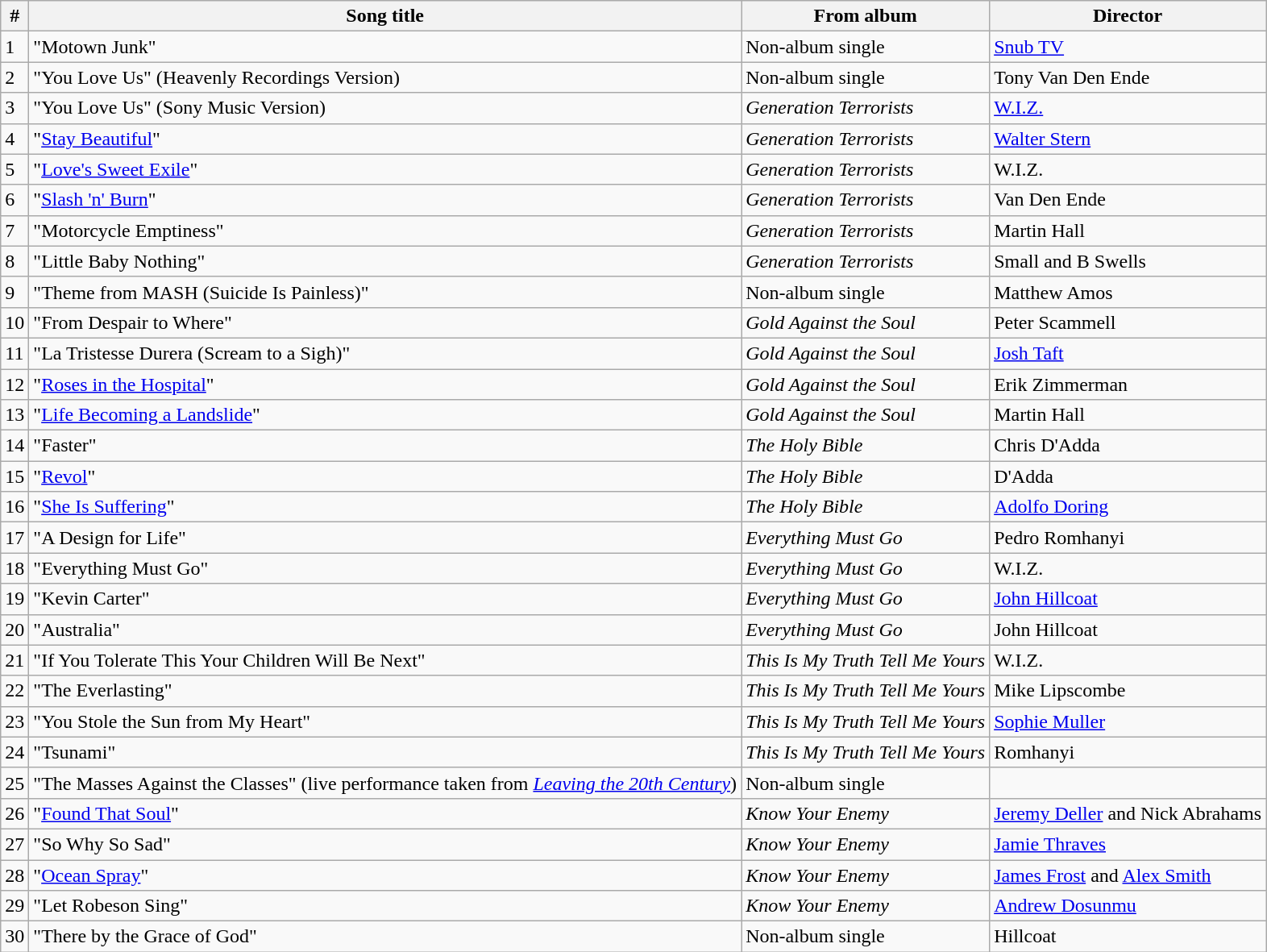<table class="wikitable">
<tr>
<th>#</th>
<th>Song title</th>
<th>From album</th>
<th>Director</th>
</tr>
<tr>
<td>1</td>
<td>"Motown Junk"</td>
<td>Non-album single</td>
<td><a href='#'>Snub TV</a></td>
</tr>
<tr>
<td>2</td>
<td>"You Love Us" (Heavenly Recordings Version)</td>
<td>Non-album single</td>
<td>Tony Van Den Ende</td>
</tr>
<tr>
<td>3</td>
<td>"You Love Us" (Sony Music Version)</td>
<td><em>Generation Terrorists</em></td>
<td><a href='#'>W.I.Z.</a></td>
</tr>
<tr>
<td>4</td>
<td>"<a href='#'>Stay Beautiful</a>"</td>
<td><em>Generation Terrorists</em></td>
<td><a href='#'>Walter Stern</a></td>
</tr>
<tr>
<td>5</td>
<td>"<a href='#'>Love's Sweet Exile</a>"</td>
<td><em>Generation Terrorists</em></td>
<td>W.I.Z.</td>
</tr>
<tr>
<td>6</td>
<td>"<a href='#'>Slash 'n' Burn</a>"</td>
<td><em>Generation Terrorists</em></td>
<td>Van Den Ende</td>
</tr>
<tr>
<td>7</td>
<td>"Motorcycle Emptiness"</td>
<td><em>Generation Terrorists</em></td>
<td>Martin Hall</td>
</tr>
<tr>
<td>8</td>
<td>"Little Baby Nothing"</td>
<td><em>Generation Terrorists</em></td>
<td>Small and B Swells</td>
</tr>
<tr>
<td>9</td>
<td>"Theme from MASH (Suicide Is Painless)"</td>
<td>Non-album single</td>
<td>Matthew Amos</td>
</tr>
<tr>
<td>10</td>
<td>"From Despair to Where"</td>
<td><em>Gold Against the Soul</em></td>
<td>Peter Scammell</td>
</tr>
<tr>
<td>11</td>
<td>"La Tristesse Durera (Scream to a Sigh)"</td>
<td><em>Gold Against the Soul</em></td>
<td><a href='#'>Josh Taft</a></td>
</tr>
<tr>
<td>12</td>
<td>"<a href='#'>Roses in the Hospital</a>"</td>
<td><em>Gold Against the Soul</em></td>
<td>Erik Zimmerman</td>
</tr>
<tr>
<td>13</td>
<td>"<a href='#'>Life Becoming a Landslide</a>"</td>
<td><em>Gold Against the Soul</em></td>
<td>Martin Hall</td>
</tr>
<tr>
<td>14</td>
<td>"Faster"</td>
<td><em>The Holy Bible</em></td>
<td>Chris D'Adda</td>
</tr>
<tr>
<td>15</td>
<td>"<a href='#'>Revol</a>"</td>
<td><em>The Holy Bible</em></td>
<td>D'Adda</td>
</tr>
<tr>
<td>16</td>
<td>"<a href='#'>She Is Suffering</a>"</td>
<td><em>The Holy Bible</em></td>
<td><a href='#'>Adolfo Doring</a></td>
</tr>
<tr>
<td>17</td>
<td>"A Design for Life"</td>
<td><em>Everything Must Go</em></td>
<td>Pedro Romhanyi</td>
</tr>
<tr>
<td>18</td>
<td>"Everything Must Go"</td>
<td><em>Everything Must Go</em></td>
<td>W.I.Z.</td>
</tr>
<tr>
<td>19</td>
<td>"Kevin Carter"</td>
<td><em>Everything Must Go</em></td>
<td><a href='#'>John Hillcoat</a></td>
</tr>
<tr>
<td>20</td>
<td>"Australia"</td>
<td><em>Everything Must Go</em></td>
<td>John Hillcoat</td>
</tr>
<tr>
<td>21</td>
<td>"If You Tolerate This Your Children Will Be Next"</td>
<td><em>This Is My Truth Tell Me Yours</em></td>
<td>W.I.Z.</td>
</tr>
<tr>
<td>22</td>
<td>"The Everlasting"</td>
<td><em>This Is My Truth Tell Me Yours</em></td>
<td>Mike Lipscombe</td>
</tr>
<tr>
<td>23</td>
<td>"You Stole the Sun from My Heart"</td>
<td><em>This Is My Truth Tell Me Yours</em></td>
<td><a href='#'>Sophie Muller</a></td>
</tr>
<tr>
<td>24</td>
<td>"Tsunami"</td>
<td><em>This Is My Truth Tell Me Yours</em></td>
<td>Romhanyi</td>
</tr>
<tr>
<td>25</td>
<td>"The Masses Against the Classes" (live performance taken from <em><a href='#'>Leaving the 20th Century</a></em>)</td>
<td>Non-album single</td>
<td></td>
</tr>
<tr>
<td>26</td>
<td>"<a href='#'>Found That Soul</a>"</td>
<td><em>Know Your Enemy</em></td>
<td><a href='#'>Jeremy Deller</a> and Nick Abrahams</td>
</tr>
<tr>
<td>27</td>
<td>"So Why So Sad"</td>
<td><em>Know Your Enemy</em></td>
<td><a href='#'>Jamie Thraves</a></td>
</tr>
<tr>
<td>28</td>
<td>"<a href='#'>Ocean Spray</a>"</td>
<td><em>Know Your Enemy</em></td>
<td><a href='#'>James Frost</a> and <a href='#'>Alex Smith</a></td>
</tr>
<tr>
<td>29</td>
<td>"Let Robeson Sing"</td>
<td><em>Know Your Enemy</em></td>
<td><a href='#'>Andrew Dosunmu</a></td>
</tr>
<tr>
<td>30</td>
<td>"There by the Grace of God"</td>
<td>Non-album single</td>
<td>Hillcoat</td>
</tr>
</table>
